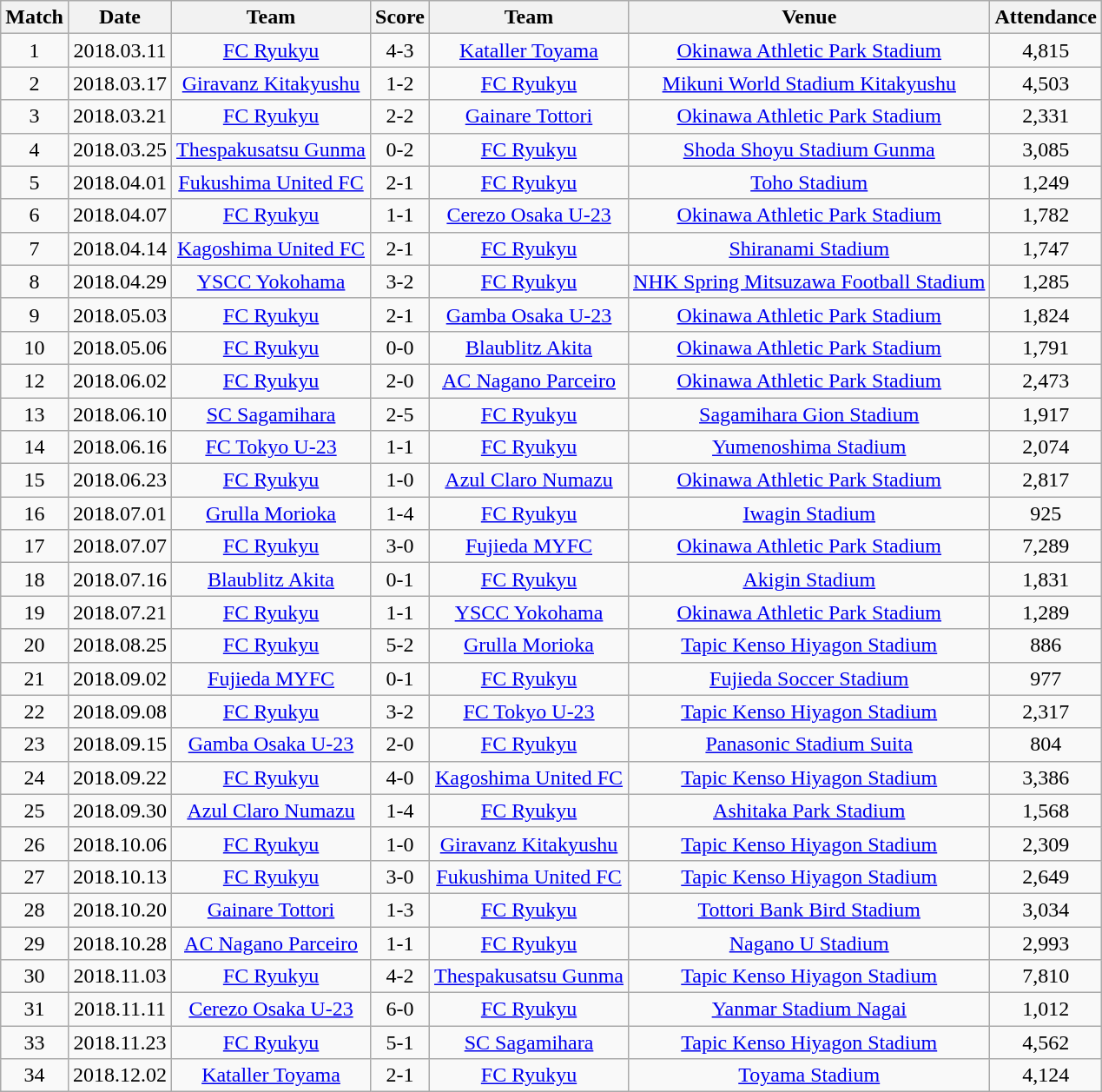<table class="wikitable" style="text-align:center;">
<tr>
<th>Match</th>
<th>Date</th>
<th>Team</th>
<th>Score</th>
<th>Team</th>
<th>Venue</th>
<th>Attendance</th>
</tr>
<tr>
<td>1</td>
<td>2018.03.11</td>
<td><a href='#'>FC Ryukyu</a></td>
<td>4-3</td>
<td><a href='#'>Kataller Toyama</a></td>
<td><a href='#'>Okinawa Athletic Park Stadium</a></td>
<td>4,815</td>
</tr>
<tr>
<td>2</td>
<td>2018.03.17</td>
<td><a href='#'>Giravanz Kitakyushu</a></td>
<td>1-2</td>
<td><a href='#'>FC Ryukyu</a></td>
<td><a href='#'>Mikuni World Stadium Kitakyushu</a></td>
<td>4,503</td>
</tr>
<tr>
<td>3</td>
<td>2018.03.21</td>
<td><a href='#'>FC Ryukyu</a></td>
<td>2-2</td>
<td><a href='#'>Gainare Tottori</a></td>
<td><a href='#'>Okinawa Athletic Park Stadium</a></td>
<td>2,331</td>
</tr>
<tr>
<td>4</td>
<td>2018.03.25</td>
<td><a href='#'>Thespakusatsu Gunma</a></td>
<td>0-2</td>
<td><a href='#'>FC Ryukyu</a></td>
<td><a href='#'>Shoda Shoyu Stadium Gunma</a></td>
<td>3,085</td>
</tr>
<tr>
<td>5</td>
<td>2018.04.01</td>
<td><a href='#'>Fukushima United FC</a></td>
<td>2-1</td>
<td><a href='#'>FC Ryukyu</a></td>
<td><a href='#'>Toho Stadium</a></td>
<td>1,249</td>
</tr>
<tr>
<td>6</td>
<td>2018.04.07</td>
<td><a href='#'>FC Ryukyu</a></td>
<td>1-1</td>
<td><a href='#'>Cerezo Osaka U-23</a></td>
<td><a href='#'>Okinawa Athletic Park Stadium</a></td>
<td>1,782</td>
</tr>
<tr>
<td>7</td>
<td>2018.04.14</td>
<td><a href='#'>Kagoshima United FC</a></td>
<td>2-1</td>
<td><a href='#'>FC Ryukyu</a></td>
<td><a href='#'>Shiranami Stadium</a></td>
<td>1,747</td>
</tr>
<tr>
<td>8</td>
<td>2018.04.29</td>
<td><a href='#'>YSCC Yokohama</a></td>
<td>3-2</td>
<td><a href='#'>FC Ryukyu</a></td>
<td><a href='#'>NHK Spring Mitsuzawa Football Stadium</a></td>
<td>1,285</td>
</tr>
<tr>
<td>9</td>
<td>2018.05.03</td>
<td><a href='#'>FC Ryukyu</a></td>
<td>2-1</td>
<td><a href='#'>Gamba Osaka U-23</a></td>
<td><a href='#'>Okinawa Athletic Park Stadium</a></td>
<td>1,824</td>
</tr>
<tr>
<td>10</td>
<td>2018.05.06</td>
<td><a href='#'>FC Ryukyu</a></td>
<td>0-0</td>
<td><a href='#'>Blaublitz Akita</a></td>
<td><a href='#'>Okinawa Athletic Park Stadium</a></td>
<td>1,791</td>
</tr>
<tr>
<td>12</td>
<td>2018.06.02</td>
<td><a href='#'>FC Ryukyu</a></td>
<td>2-0</td>
<td><a href='#'>AC Nagano Parceiro</a></td>
<td><a href='#'>Okinawa Athletic Park Stadium</a></td>
<td>2,473</td>
</tr>
<tr>
<td>13</td>
<td>2018.06.10</td>
<td><a href='#'>SC Sagamihara</a></td>
<td>2-5</td>
<td><a href='#'>FC Ryukyu</a></td>
<td><a href='#'>Sagamihara Gion Stadium</a></td>
<td>1,917</td>
</tr>
<tr>
<td>14</td>
<td>2018.06.16</td>
<td><a href='#'>FC Tokyo U-23</a></td>
<td>1-1</td>
<td><a href='#'>FC Ryukyu</a></td>
<td><a href='#'>Yumenoshima Stadium</a></td>
<td>2,074</td>
</tr>
<tr>
<td>15</td>
<td>2018.06.23</td>
<td><a href='#'>FC Ryukyu</a></td>
<td>1-0</td>
<td><a href='#'>Azul Claro Numazu</a></td>
<td><a href='#'>Okinawa Athletic Park Stadium</a></td>
<td>2,817</td>
</tr>
<tr>
<td>16</td>
<td>2018.07.01</td>
<td><a href='#'>Grulla Morioka</a></td>
<td>1-4</td>
<td><a href='#'>FC Ryukyu</a></td>
<td><a href='#'>Iwagin Stadium</a></td>
<td>925</td>
</tr>
<tr>
<td>17</td>
<td>2018.07.07</td>
<td><a href='#'>FC Ryukyu</a></td>
<td>3-0</td>
<td><a href='#'>Fujieda MYFC</a></td>
<td><a href='#'>Okinawa Athletic Park Stadium</a></td>
<td>7,289</td>
</tr>
<tr>
<td>18</td>
<td>2018.07.16</td>
<td><a href='#'>Blaublitz Akita</a></td>
<td>0-1</td>
<td><a href='#'>FC Ryukyu</a></td>
<td><a href='#'>Akigin Stadium</a></td>
<td>1,831</td>
</tr>
<tr>
<td>19</td>
<td>2018.07.21</td>
<td><a href='#'>FC Ryukyu</a></td>
<td>1-1</td>
<td><a href='#'>YSCC Yokohama</a></td>
<td><a href='#'>Okinawa Athletic Park Stadium</a></td>
<td>1,289</td>
</tr>
<tr>
<td>20</td>
<td>2018.08.25</td>
<td><a href='#'>FC Ryukyu</a></td>
<td>5-2</td>
<td><a href='#'>Grulla Morioka</a></td>
<td><a href='#'>Tapic Kenso Hiyagon Stadium</a></td>
<td>886</td>
</tr>
<tr>
<td>21</td>
<td>2018.09.02</td>
<td><a href='#'>Fujieda MYFC</a></td>
<td>0-1</td>
<td><a href='#'>FC Ryukyu</a></td>
<td><a href='#'>Fujieda Soccer Stadium</a></td>
<td>977</td>
</tr>
<tr>
<td>22</td>
<td>2018.09.08</td>
<td><a href='#'>FC Ryukyu</a></td>
<td>3-2</td>
<td><a href='#'>FC Tokyo U-23</a></td>
<td><a href='#'>Tapic Kenso Hiyagon Stadium</a></td>
<td>2,317</td>
</tr>
<tr>
<td>23</td>
<td>2018.09.15</td>
<td><a href='#'>Gamba Osaka U-23</a></td>
<td>2-0</td>
<td><a href='#'>FC Ryukyu</a></td>
<td><a href='#'>Panasonic Stadium Suita</a></td>
<td>804</td>
</tr>
<tr>
<td>24</td>
<td>2018.09.22</td>
<td><a href='#'>FC Ryukyu</a></td>
<td>4-0</td>
<td><a href='#'>Kagoshima United FC</a></td>
<td><a href='#'>Tapic Kenso Hiyagon Stadium</a></td>
<td>3,386</td>
</tr>
<tr>
<td>25</td>
<td>2018.09.30</td>
<td><a href='#'>Azul Claro Numazu</a></td>
<td>1-4</td>
<td><a href='#'>FC Ryukyu</a></td>
<td><a href='#'>Ashitaka Park Stadium</a></td>
<td>1,568</td>
</tr>
<tr>
<td>26</td>
<td>2018.10.06</td>
<td><a href='#'>FC Ryukyu</a></td>
<td>1-0</td>
<td><a href='#'>Giravanz Kitakyushu</a></td>
<td><a href='#'>Tapic Kenso Hiyagon Stadium</a></td>
<td>2,309</td>
</tr>
<tr>
<td>27</td>
<td>2018.10.13</td>
<td><a href='#'>FC Ryukyu</a></td>
<td>3-0</td>
<td><a href='#'>Fukushima United FC</a></td>
<td><a href='#'>Tapic Kenso Hiyagon Stadium</a></td>
<td>2,649</td>
</tr>
<tr>
<td>28</td>
<td>2018.10.20</td>
<td><a href='#'>Gainare Tottori</a></td>
<td>1-3</td>
<td><a href='#'>FC Ryukyu</a></td>
<td><a href='#'>Tottori Bank Bird Stadium</a></td>
<td>3,034</td>
</tr>
<tr>
<td>29</td>
<td>2018.10.28</td>
<td><a href='#'>AC Nagano Parceiro</a></td>
<td>1-1</td>
<td><a href='#'>FC Ryukyu</a></td>
<td><a href='#'>Nagano U Stadium</a></td>
<td>2,993</td>
</tr>
<tr>
<td>30</td>
<td>2018.11.03</td>
<td><a href='#'>FC Ryukyu</a></td>
<td>4-2</td>
<td><a href='#'>Thespakusatsu Gunma</a></td>
<td><a href='#'>Tapic Kenso Hiyagon Stadium</a></td>
<td>7,810</td>
</tr>
<tr>
<td>31</td>
<td>2018.11.11</td>
<td><a href='#'>Cerezo Osaka U-23</a></td>
<td>6-0</td>
<td><a href='#'>FC Ryukyu</a></td>
<td><a href='#'>Yanmar Stadium Nagai</a></td>
<td>1,012</td>
</tr>
<tr>
<td>33</td>
<td>2018.11.23</td>
<td><a href='#'>FC Ryukyu</a></td>
<td>5-1</td>
<td><a href='#'>SC Sagamihara</a></td>
<td><a href='#'>Tapic Kenso Hiyagon Stadium</a></td>
<td>4,562</td>
</tr>
<tr>
<td>34</td>
<td>2018.12.02</td>
<td><a href='#'>Kataller Toyama</a></td>
<td>2-1</td>
<td><a href='#'>FC Ryukyu</a></td>
<td><a href='#'>Toyama Stadium</a></td>
<td>4,124</td>
</tr>
</table>
